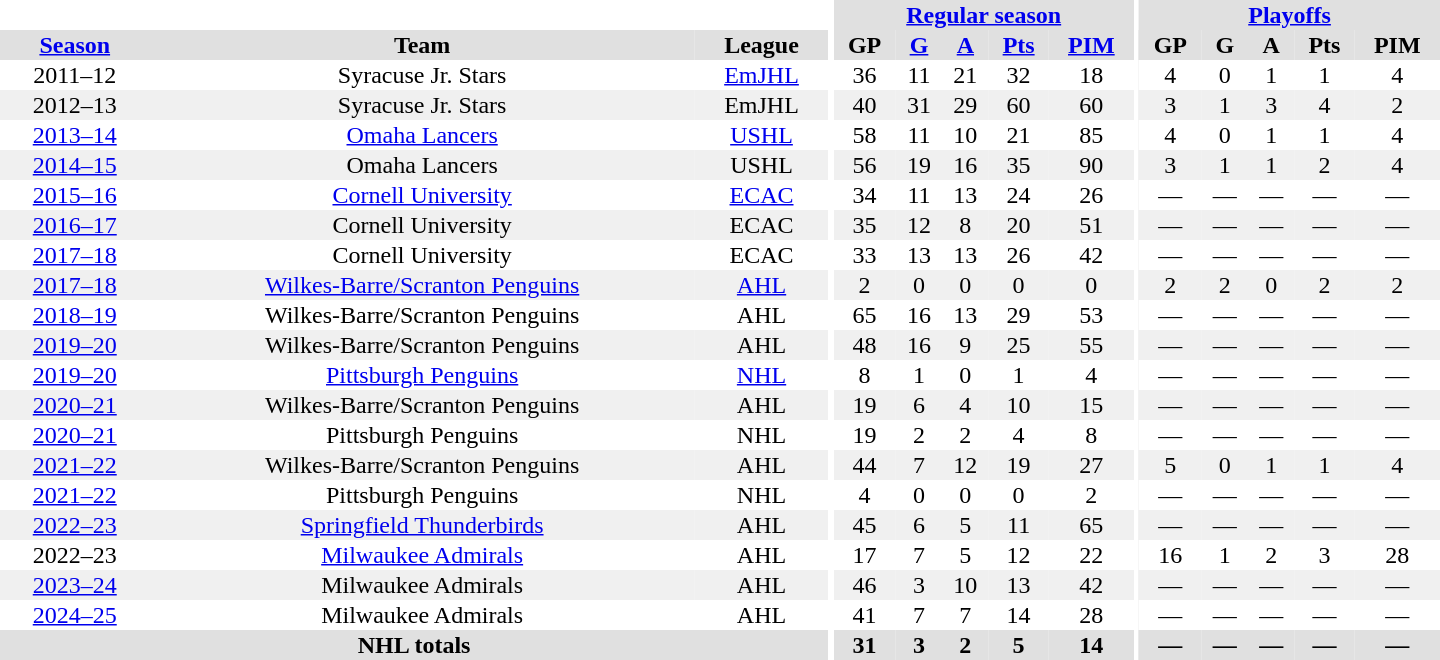<table border="0" cellpadding="1" cellspacing="0" style="text-align:center; width:60em">
<tr bgcolor="#e0e0e0">
<th colspan="3" bgcolor="#ffffff"></th>
<th rowspan="99" bgcolor="#ffffff"></th>
<th colspan="5"><a href='#'>Regular season</a></th>
<th rowspan="99" bgcolor="#ffffff"></th>
<th colspan="5"><a href='#'>Playoffs</a></th>
</tr>
<tr bgcolor="#e0e0e0">
<th><a href='#'>Season</a></th>
<th>Team</th>
<th>League</th>
<th>GP</th>
<th><a href='#'>G</a></th>
<th><a href='#'>A</a></th>
<th><a href='#'>Pts</a></th>
<th><a href='#'>PIM</a></th>
<th>GP</th>
<th>G</th>
<th>A</th>
<th>Pts</th>
<th>PIM</th>
</tr>
<tr>
<td>2011–12</td>
<td>Syracuse Jr. Stars</td>
<td><a href='#'>EmJHL</a></td>
<td>36</td>
<td>11</td>
<td>21</td>
<td>32</td>
<td>18</td>
<td>4</td>
<td>0</td>
<td>1</td>
<td>1</td>
<td>4</td>
</tr>
<tr bgcolor="#f0f0f0">
<td>2012–13</td>
<td>Syracuse Jr. Stars</td>
<td>EmJHL</td>
<td>40</td>
<td>31</td>
<td>29</td>
<td>60</td>
<td>60</td>
<td>3</td>
<td>1</td>
<td>3</td>
<td>4</td>
<td>2</td>
</tr>
<tr>
<td><a href='#'>2013–14</a></td>
<td><a href='#'>Omaha Lancers</a></td>
<td><a href='#'>USHL</a></td>
<td>58</td>
<td>11</td>
<td>10</td>
<td>21</td>
<td>85</td>
<td>4</td>
<td>0</td>
<td>1</td>
<td>1</td>
<td>4</td>
</tr>
<tr bgcolor="#f0f0f0">
<td><a href='#'>2014–15</a></td>
<td>Omaha Lancers</td>
<td>USHL</td>
<td>56</td>
<td>19</td>
<td>16</td>
<td>35</td>
<td>90</td>
<td>3</td>
<td>1</td>
<td>1</td>
<td>2</td>
<td>4</td>
</tr>
<tr>
<td><a href='#'>2015–16</a></td>
<td><a href='#'>Cornell University</a></td>
<td><a href='#'>ECAC</a></td>
<td>34</td>
<td>11</td>
<td>13</td>
<td>24</td>
<td>26</td>
<td>—</td>
<td>—</td>
<td>—</td>
<td>—</td>
<td>—</td>
</tr>
<tr bgcolor="#f0f0f0">
<td><a href='#'>2016–17</a></td>
<td>Cornell University</td>
<td>ECAC</td>
<td>35</td>
<td>12</td>
<td>8</td>
<td>20</td>
<td>51</td>
<td>—</td>
<td>—</td>
<td>—</td>
<td>—</td>
<td>—</td>
</tr>
<tr>
<td><a href='#'>2017–18</a></td>
<td>Cornell University</td>
<td>ECAC</td>
<td>33</td>
<td>13</td>
<td>13</td>
<td>26</td>
<td>42</td>
<td>—</td>
<td>—</td>
<td>—</td>
<td>—</td>
<td>—</td>
</tr>
<tr bgcolor="#f0f0f0">
<td><a href='#'>2017–18</a></td>
<td><a href='#'>Wilkes-Barre/Scranton Penguins</a></td>
<td><a href='#'>AHL</a></td>
<td>2</td>
<td>0</td>
<td>0</td>
<td>0</td>
<td>0</td>
<td>2</td>
<td>2</td>
<td>0</td>
<td>2</td>
<td>2</td>
</tr>
<tr>
<td><a href='#'>2018–19</a></td>
<td>Wilkes-Barre/Scranton Penguins</td>
<td>AHL</td>
<td>65</td>
<td>16</td>
<td>13</td>
<td>29</td>
<td>53</td>
<td>—</td>
<td>—</td>
<td>—</td>
<td>—</td>
<td>—</td>
</tr>
<tr bgcolor="#f0f0f0">
<td><a href='#'>2019–20</a></td>
<td>Wilkes-Barre/Scranton Penguins</td>
<td>AHL</td>
<td>48</td>
<td>16</td>
<td>9</td>
<td>25</td>
<td>55</td>
<td>—</td>
<td>—</td>
<td>—</td>
<td>—</td>
<td>—</td>
</tr>
<tr>
<td><a href='#'>2019–20</a></td>
<td><a href='#'>Pittsburgh Penguins</a></td>
<td><a href='#'>NHL</a></td>
<td>8</td>
<td>1</td>
<td>0</td>
<td>1</td>
<td>4</td>
<td>—</td>
<td>—</td>
<td>—</td>
<td>—</td>
<td>—</td>
</tr>
<tr bgcolor="#f0f0f0">
<td><a href='#'>2020–21</a></td>
<td>Wilkes-Barre/Scranton Penguins</td>
<td>AHL</td>
<td>19</td>
<td>6</td>
<td>4</td>
<td>10</td>
<td>15</td>
<td>—</td>
<td>—</td>
<td>—</td>
<td>—</td>
<td>—</td>
</tr>
<tr>
<td><a href='#'>2020–21</a></td>
<td>Pittsburgh Penguins</td>
<td>NHL</td>
<td>19</td>
<td>2</td>
<td>2</td>
<td>4</td>
<td>8</td>
<td>—</td>
<td>—</td>
<td>—</td>
<td>—</td>
<td>—</td>
</tr>
<tr bgcolor="#f0f0f0">
<td><a href='#'>2021–22</a></td>
<td>Wilkes-Barre/Scranton Penguins</td>
<td>AHL</td>
<td>44</td>
<td>7</td>
<td>12</td>
<td>19</td>
<td>27</td>
<td>5</td>
<td>0</td>
<td>1</td>
<td>1</td>
<td>4</td>
</tr>
<tr>
<td><a href='#'>2021–22</a></td>
<td>Pittsburgh Penguins</td>
<td>NHL</td>
<td>4</td>
<td>0</td>
<td>0</td>
<td>0</td>
<td>2</td>
<td>—</td>
<td>—</td>
<td>—</td>
<td>—</td>
<td>—</td>
</tr>
<tr bgcolor="#f0f0f0">
<td><a href='#'>2022–23</a></td>
<td><a href='#'>Springfield Thunderbirds</a></td>
<td>AHL</td>
<td>45</td>
<td>6</td>
<td>5</td>
<td>11</td>
<td>65</td>
<td>—</td>
<td>—</td>
<td>—</td>
<td>—</td>
<td>—</td>
</tr>
<tr>
<td>2022–23</td>
<td><a href='#'>Milwaukee Admirals</a></td>
<td>AHL</td>
<td>17</td>
<td>7</td>
<td>5</td>
<td>12</td>
<td>22</td>
<td>16</td>
<td>1</td>
<td>2</td>
<td>3</td>
<td>28</td>
</tr>
<tr bgcolor="#f0f0f0">
<td><a href='#'>2023–24</a></td>
<td>Milwaukee Admirals</td>
<td>AHL</td>
<td>46</td>
<td>3</td>
<td>10</td>
<td>13</td>
<td>42</td>
<td>—</td>
<td>—</td>
<td>—</td>
<td>—</td>
<td>—</td>
</tr>
<tr>
<td><a href='#'>2024–25</a></td>
<td>Milwaukee Admirals</td>
<td>AHL</td>
<td>41</td>
<td>7</td>
<td>7</td>
<td>14</td>
<td>28</td>
<td>—</td>
<td>—</td>
<td>—</td>
<td>—</td>
<td>—</td>
</tr>
<tr bgcolor="#e0e0e0">
<th colspan="3">NHL totals</th>
<th>31</th>
<th>3</th>
<th>2</th>
<th>5</th>
<th>14</th>
<th>—</th>
<th>—</th>
<th>—</th>
<th>—</th>
<th>—</th>
</tr>
</table>
